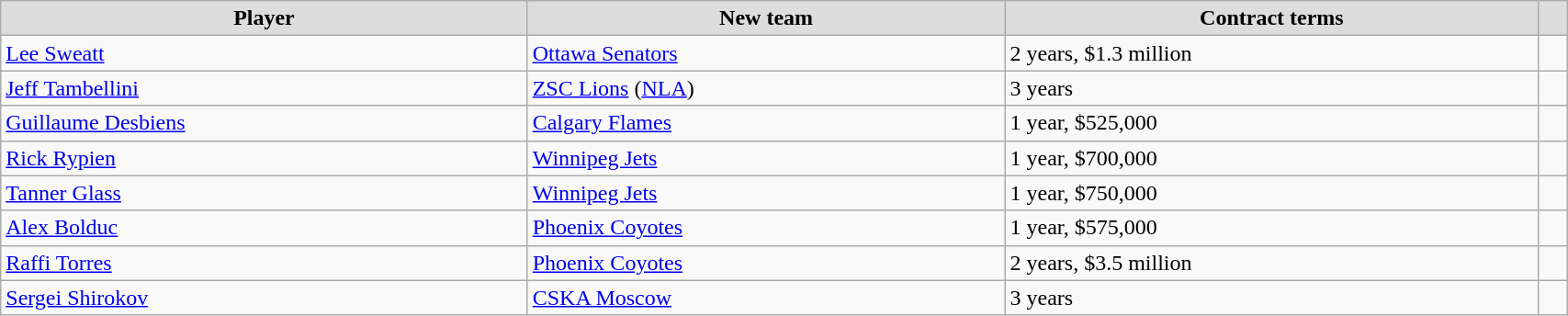<table class="wikitable" style="width:90%;">
<tr style="text-align:center; background:#ddd;">
<td><strong>Player</strong></td>
<td><strong>New team</strong></td>
<td><strong>Contract terms</strong></td>
<td></td>
</tr>
<tr>
<td><a href='#'>Lee Sweatt</a></td>
<td><a href='#'>Ottawa Senators</a></td>
<td>2 years, $1.3 million</td>
<td align=center></td>
</tr>
<tr>
<td><a href='#'>Jeff Tambellini</a></td>
<td><a href='#'>ZSC Lions</a> (<a href='#'>NLA</a>)</td>
<td>3 years</td>
<td align=center></td>
</tr>
<tr>
<td><a href='#'>Guillaume Desbiens</a></td>
<td><a href='#'>Calgary Flames</a></td>
<td>1 year, $525,000</td>
<td align=center></td>
</tr>
<tr>
<td><a href='#'>Rick Rypien</a></td>
<td><a href='#'>Winnipeg Jets</a></td>
<td>1 year, $700,000</td>
<td align=center></td>
</tr>
<tr>
<td><a href='#'>Tanner Glass</a></td>
<td><a href='#'>Winnipeg Jets</a></td>
<td>1 year, $750,000</td>
<td align=center></td>
</tr>
<tr>
<td><a href='#'>Alex Bolduc</a></td>
<td><a href='#'>Phoenix Coyotes</a></td>
<td>1 year, $575,000</td>
<td align=center></td>
</tr>
<tr>
<td><a href='#'>Raffi Torres</a></td>
<td><a href='#'>Phoenix Coyotes</a></td>
<td>2 years, $3.5 million</td>
<td align=center></td>
</tr>
<tr>
<td><a href='#'>Sergei Shirokov</a></td>
<td><a href='#'>CSKA Moscow</a></td>
<td>3 years</td>
<td align=center></td>
</tr>
</table>
